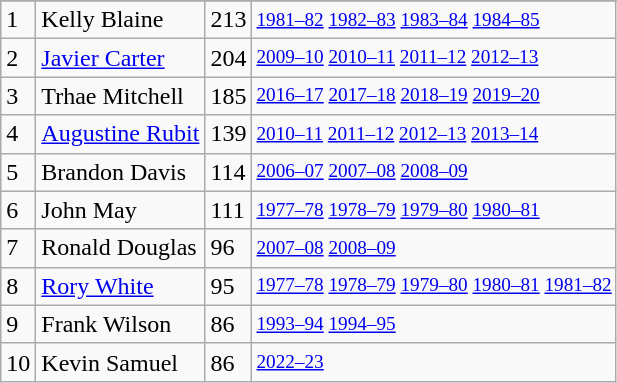<table class="wikitable">
<tr>
</tr>
<tr>
<td>1</td>
<td>Kelly Blaine</td>
<td>213</td>
<td style="font-size:80%;"><a href='#'>1981–82</a> <a href='#'>1982–83</a> <a href='#'>1983–84</a> <a href='#'>1984–85</a></td>
</tr>
<tr>
<td>2</td>
<td><a href='#'>Javier Carter</a></td>
<td>204</td>
<td style="font-size:80%;"><a href='#'>2009–10</a> <a href='#'>2010–11</a> <a href='#'>2011–12</a> <a href='#'>2012–13</a></td>
</tr>
<tr>
<td>3</td>
<td>Trhae Mitchell</td>
<td>185</td>
<td style="font-size:80%;"><a href='#'>2016–17</a> <a href='#'>2017–18</a> <a href='#'>2018–19</a> <a href='#'>2019–20</a></td>
</tr>
<tr>
<td>4</td>
<td><a href='#'>Augustine Rubit</a></td>
<td>139</td>
<td style="font-size:80%;"><a href='#'>2010–11</a> <a href='#'>2011–12</a> <a href='#'>2012–13</a> <a href='#'>2013–14</a></td>
</tr>
<tr>
<td>5</td>
<td>Brandon Davis</td>
<td>114</td>
<td style="font-size:80%;"><a href='#'>2006–07</a> <a href='#'>2007–08</a> <a href='#'>2008–09</a></td>
</tr>
<tr>
<td>6</td>
<td>John May</td>
<td>111</td>
<td style="font-size:80%;"><a href='#'>1977–78</a> <a href='#'>1978–79</a> <a href='#'>1979–80</a> <a href='#'>1980–81</a></td>
</tr>
<tr>
<td>7</td>
<td>Ronald Douglas</td>
<td>96</td>
<td style="font-size:80%;"><a href='#'>2007–08</a> <a href='#'>2008–09</a></td>
</tr>
<tr>
<td>8</td>
<td><a href='#'>Rory White</a></td>
<td>95</td>
<td style="font-size:80%;"><a href='#'>1977–78</a> <a href='#'>1978–79</a> <a href='#'>1979–80</a> <a href='#'>1980–81</a> <a href='#'>1981–82</a></td>
</tr>
<tr>
<td>9</td>
<td>Frank Wilson</td>
<td>86</td>
<td style="font-size:80%;"><a href='#'>1993–94</a> <a href='#'>1994–95</a></td>
</tr>
<tr>
<td>10</td>
<td>Kevin Samuel</td>
<td>86</td>
<td style="font-size:80%;"><a href='#'>2022–23</a></td>
</tr>
</table>
